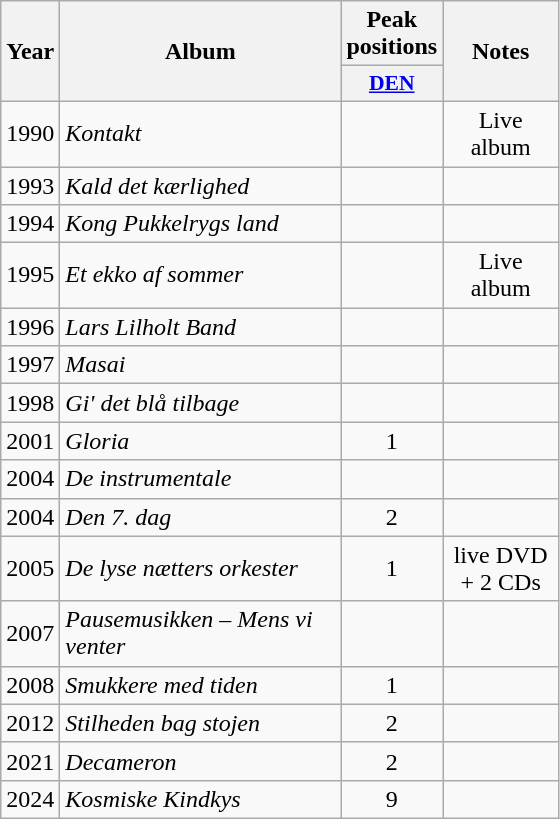<table class="wikitable">
<tr>
<th align="center" rowspan="2" width="10">Year</th>
<th align="center" rowspan="2" width="180">Album</th>
<th align="center" colspan="1" width="20">Peak positions</th>
<th align="center" rowspan="2" width="70">Notes</th>
</tr>
<tr>
<th scope="col" style="width:3em;font-size:90%;"><a href='#'>DEN</a><br></th>
</tr>
<tr>
<td style="text-align:center;">1990</td>
<td><em>Kontakt</em></td>
<td style="text-align:center;"></td>
<td style="text-align:center;">Live album</td>
</tr>
<tr>
<td style="text-align:center;">1993</td>
<td><em>Kald det kærlighed</em></td>
<td style="text-align:center;"></td>
<td style="text-align:center;"></td>
</tr>
<tr>
<td style="text-align:center;">1994</td>
<td><em>Kong Pukkelrygs land</em></td>
<td style="text-align:center;"></td>
<td style="text-align:center;"></td>
</tr>
<tr>
<td style="text-align:center;">1995</td>
<td><em>Et ekko af sommer</em></td>
<td style="text-align:center;"></td>
<td style="text-align:center;">Live album</td>
</tr>
<tr>
<td style="text-align:center;">1996</td>
<td><em>Lars Lilholt Band</em></td>
<td style="text-align:center;"></td>
<td style="text-align:center;"></td>
</tr>
<tr>
<td style="text-align:center;">1997</td>
<td><em>Masai</em></td>
<td style="text-align:center;"></td>
<td style="text-align:center;"></td>
</tr>
<tr>
<td style="text-align:center;">1998</td>
<td><em>Gi' det blå tilbage</em></td>
<td style="text-align:center;"></td>
<td style="text-align:center;"></td>
</tr>
<tr>
<td style="text-align:center;">2001</td>
<td><em>Gloria</em></td>
<td style="text-align:center;">1</td>
<td style="text-align:center;"></td>
</tr>
<tr>
<td style="text-align:center;">2004</td>
<td><em>De instrumentale</em></td>
<td style="text-align:center;"></td>
<td style="text-align:center;"></td>
</tr>
<tr>
<td style="text-align:center;">2004</td>
<td><em>Den 7. dag</em></td>
<td style="text-align:center;">2</td>
<td style="text-align:center;"></td>
</tr>
<tr>
<td style="text-align:center;">2005</td>
<td><em>De lyse nætters orkester</em></td>
<td style="text-align:center;">1</td>
<td style="text-align:center;">live DVD + 2 CDs</td>
</tr>
<tr>
<td style="text-align:center;">2007</td>
<td><em>Pausemusikken – Mens vi venter</em></td>
<td style="text-align:center;"></td>
<td style="text-align:center;"></td>
</tr>
<tr>
<td style="text-align:center;">2008</td>
<td><em>Smukkere med tiden</em></td>
<td style="text-align:center;">1</td>
<td style="text-align:center;"></td>
</tr>
<tr>
<td style="text-align:center;">2012</td>
<td><em>Stilheden bag stojen</em></td>
<td style="text-align:center;">2</td>
<td style="text-align:center;"></td>
</tr>
<tr>
<td style="text-align:center;">2021</td>
<td><em>Decameron</em></td>
<td style="text-align:center;">2<br></td>
<td style="text-align:center;"></td>
</tr>
<tr>
<td style="text-align:center;">2024</td>
<td><em>Kosmiske Kindkys</em></td>
<td style="text-align:center;">9<br></td>
<td style="text-align:center;"></td>
</tr>
</table>
